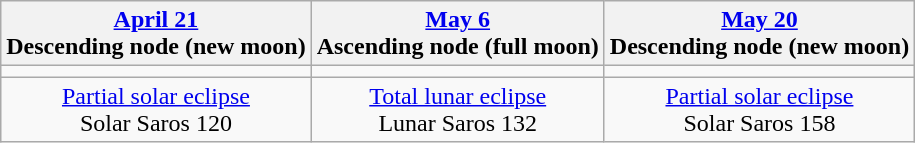<table class="wikitable">
<tr>
<th><a href='#'>April 21</a><br>Descending node (new moon)<br></th>
<th><a href='#'>May 6</a><br>Ascending node (full moon)<br></th>
<th><a href='#'>May 20</a><br>Descending node (new moon)<br></th>
</tr>
<tr>
<td></td>
<td></td>
<td></td>
</tr>
<tr align=center>
<td><a href='#'>Partial solar eclipse</a><br>Solar Saros 120</td>
<td><a href='#'>Total lunar eclipse</a><br>Lunar Saros 132</td>
<td><a href='#'>Partial solar eclipse</a><br>Solar Saros 158</td>
</tr>
</table>
